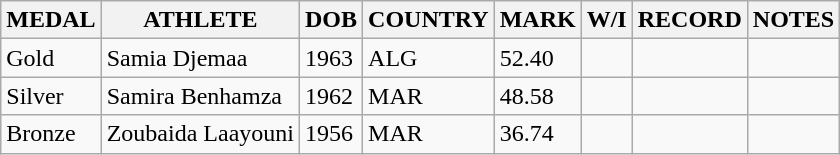<table class="wikitable">
<tr>
<th>MEDAL</th>
<th>ATHLETE</th>
<th>DOB</th>
<th>COUNTRY</th>
<th>MARK</th>
<th>W/I</th>
<th>RECORD</th>
<th>NOTES</th>
</tr>
<tr>
<td>Gold</td>
<td>Samia Djemaa</td>
<td>1963</td>
<td>ALG</td>
<td>52.40</td>
<td></td>
<td></td>
<td></td>
</tr>
<tr>
<td>Silver</td>
<td>Samira Benhamza</td>
<td>1962</td>
<td>MAR</td>
<td>48.58</td>
<td></td>
<td></td>
<td></td>
</tr>
<tr>
<td>Bronze</td>
<td>Zoubaida Laayouni</td>
<td>1956</td>
<td>MAR</td>
<td>36.74</td>
<td></td>
<td></td>
<td></td>
</tr>
</table>
